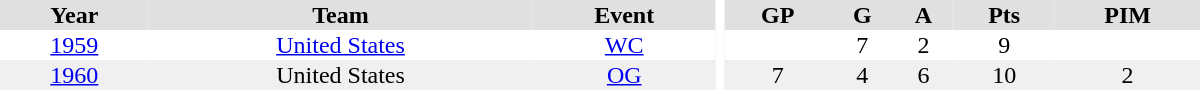<table border="0" cellpadding="1" cellspacing="0" style="text-align:center; width:50em">
<tr bgcolor="#e0e0e0">
<th>Year</th>
<th>Team</th>
<th>Event</th>
<th rowspan="99" bgcolor="#ffffff"></th>
<th>GP</th>
<th>G</th>
<th>A</th>
<th>Pts</th>
<th>PIM</th>
</tr>
<tr>
<td><a href='#'>1959</a></td>
<td><a href='#'>United States</a></td>
<td><a href='#'>WC</a></td>
<td></td>
<td>7</td>
<td>2</td>
<td>9</td>
<td></td>
</tr>
<tr bgcolor="#f0f0f0">
<td><a href='#'>1960</a></td>
<td>United States</td>
<td><a href='#'>OG</a></td>
<td>7</td>
<td>4</td>
<td>6</td>
<td>10</td>
<td>2</td>
</tr>
</table>
